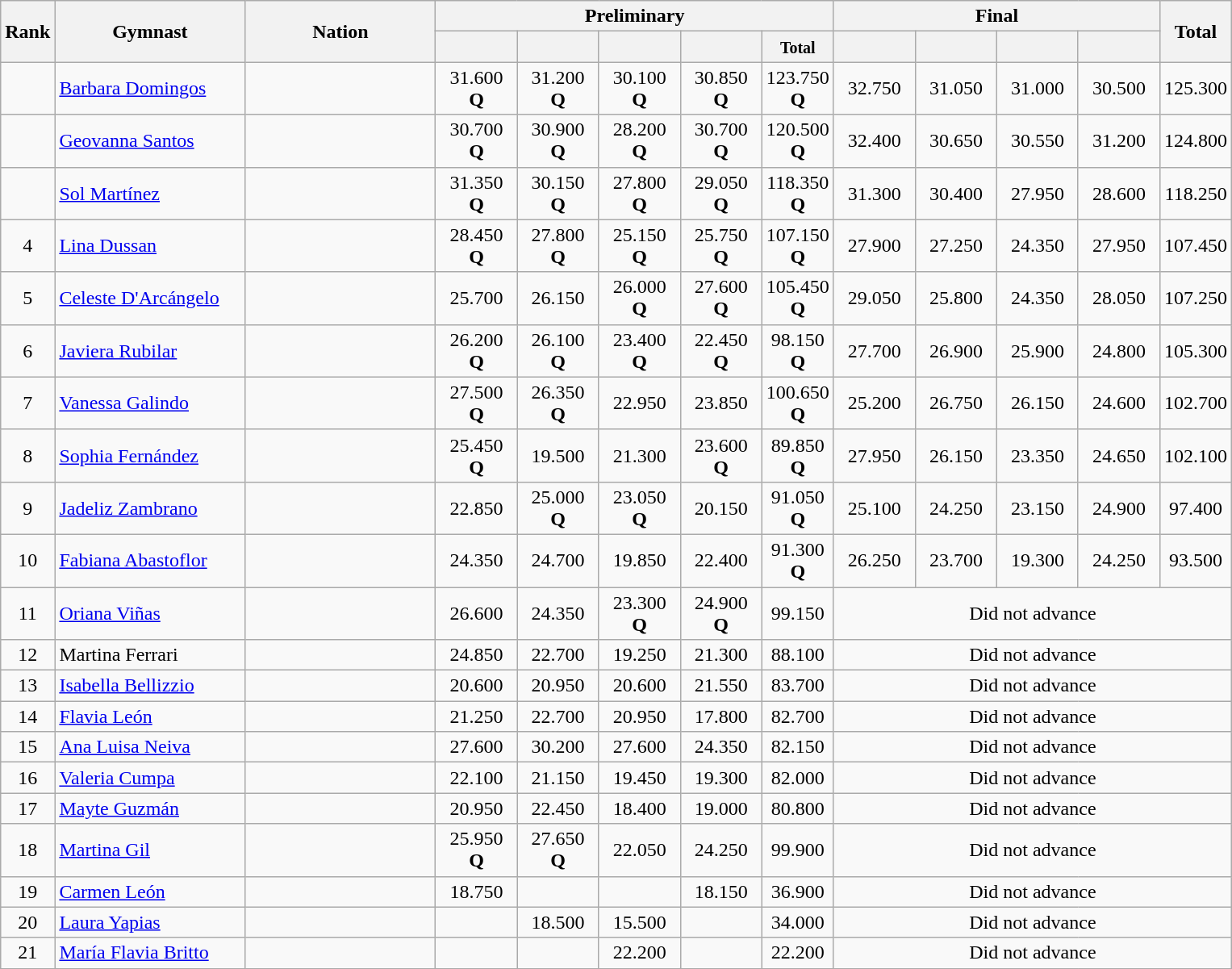<table style="text-align:center;" class="wikitable sortable">
<tr>
<th style="width:15px;" rowspan="2">Rank</th>
<th style="width:150px;" rowspan="2">Gymnast</th>
<th style="width:150px;" rowspan="2">Nation</th>
<th colspan="5">Preliminary</th>
<th colspan="4">Final</th>
<th style="width:50px;" rowspan="2">Total</th>
</tr>
<tr>
<th ! scope="col" style="width:60px;"></th>
<th ! scope="col" style="width:60px;"></th>
<th ! scope="col" style="width:60px;"></th>
<th ! scope="col" style="width:60px;"></th>
<th style="width:50px;"><small>Total</small></th>
<th ! scope="col" style="width:60px;"></th>
<th ! scope="col" style="width:60px;"></th>
<th ! scope="col" style="width:60px;"></th>
<th ! scope="col" style="width:60px;"></th>
</tr>
<tr>
<td></td>
<td align=left><a href='#'>Barbara Domingos</a></td>
<td align=left></td>
<td>31.600 <strong>Q</strong></td>
<td>31.200 <strong>Q</strong></td>
<td>30.100 <strong>Q</strong></td>
<td>30.850 <strong>Q</strong></td>
<td>123.750 <strong>Q</strong></td>
<td>32.750</td>
<td>31.050</td>
<td>31.000</td>
<td>30.500</td>
<td>125.300</td>
</tr>
<tr>
<td></td>
<td align=left><a href='#'>Geovanna Santos</a></td>
<td align=left></td>
<td>30.700 <strong>Q</strong></td>
<td>30.900 <strong>Q</strong></td>
<td>28.200 <strong>Q</strong></td>
<td>30.700 <strong>Q</strong></td>
<td>120.500 <strong>Q</strong></td>
<td>32.400</td>
<td>30.650</td>
<td>30.550</td>
<td>31.200</td>
<td>124.800</td>
</tr>
<tr>
<td></td>
<td align=left><a href='#'>Sol Martínez</a></td>
<td align=left></td>
<td>31.350 <strong>Q</strong></td>
<td>30.150 <strong>Q</strong></td>
<td>27.800 <strong>Q</strong></td>
<td>29.050 <strong>Q</strong></td>
<td>118.350 <strong>Q</strong></td>
<td>31.300</td>
<td>30.400</td>
<td>27.950</td>
<td>28.600</td>
<td>118.250</td>
</tr>
<tr>
<td>4</td>
<td align=left><a href='#'>Lina Dussan</a></td>
<td align=left></td>
<td>28.450 <strong>Q</strong></td>
<td>27.800 <strong>Q</strong></td>
<td>25.150 <strong>Q</strong></td>
<td>25.750 <strong>Q</strong></td>
<td>107.150 <strong>Q</strong></td>
<td>27.900</td>
<td>27.250</td>
<td>24.350</td>
<td>27.950</td>
<td>107.450</td>
</tr>
<tr>
<td>5</td>
<td align=left><a href='#'>Celeste D'Arcángelo</a></td>
<td align=left></td>
<td>25.700</td>
<td>26.150</td>
<td>26.000 <strong>Q</strong></td>
<td>27.600 <strong>Q</strong></td>
<td>105.450 <strong>Q</strong></td>
<td>29.050</td>
<td>25.800</td>
<td>24.350</td>
<td>28.050</td>
<td>107.250</td>
</tr>
<tr>
<td>6</td>
<td align=left><a href='#'>Javiera Rubilar</a></td>
<td align=left></td>
<td>26.200 <strong>Q</strong></td>
<td>26.100 <strong>Q</strong></td>
<td>23.400 <strong>Q</strong></td>
<td>22.450 <strong>Q</strong></td>
<td>98.150 <strong>Q</strong></td>
<td>27.700</td>
<td>26.900</td>
<td>25.900</td>
<td>24.800</td>
<td>105.300</td>
</tr>
<tr>
<td>7</td>
<td align=left><a href='#'>Vanessa Galindo</a></td>
<td align=left></td>
<td>27.500 <strong>Q</strong></td>
<td>26.350 <strong>Q</strong></td>
<td>22.950</td>
<td>23.850</td>
<td>100.650 <strong>Q</strong></td>
<td>25.200</td>
<td>26.750</td>
<td>26.150</td>
<td>24.600</td>
<td>102.700</td>
</tr>
<tr>
<td>8</td>
<td align=left><a href='#'>Sophia Fernández</a></td>
<td align=left></td>
<td>25.450 <strong>Q</strong></td>
<td>19.500</td>
<td>21.300</td>
<td>23.600 <strong>Q</strong></td>
<td>89.850 <strong>Q</strong></td>
<td>27.950</td>
<td>26.150</td>
<td>23.350</td>
<td>24.650</td>
<td>102.100</td>
</tr>
<tr>
<td>9</td>
<td align=left><a href='#'>Jadeliz Zambrano</a></td>
<td align=left></td>
<td>22.850</td>
<td>25.000 <strong>Q</strong></td>
<td>23.050 <strong>Q</strong></td>
<td>20.150</td>
<td>91.050 <strong>Q</strong></td>
<td>25.100</td>
<td>24.250</td>
<td>23.150</td>
<td>24.900</td>
<td>97.400</td>
</tr>
<tr>
<td>10</td>
<td align=left><a href='#'>Fabiana Abastoflor</a></td>
<td align=left></td>
<td>24.350</td>
<td>24.700</td>
<td>19.850</td>
<td>22.400</td>
<td>91.300 <strong>Q</strong></td>
<td>26.250</td>
<td>23.700</td>
<td>19.300</td>
<td>24.250</td>
<td>93.500</td>
</tr>
<tr>
<td>11</td>
<td align=left><a href='#'>Oriana Viñas</a></td>
<td align=left></td>
<td>26.600</td>
<td>24.350</td>
<td>23.300 <strong>Q</strong></td>
<td>24.900 <strong>Q</strong></td>
<td>99.150</td>
<td colspan="5">Did not advance</td>
</tr>
<tr>
<td>12</td>
<td align=left>Martina Ferrari</td>
<td align=left></td>
<td>24.850</td>
<td>22.700</td>
<td>19.250</td>
<td>21.300</td>
<td>88.100</td>
<td colspan="5">Did not advance</td>
</tr>
<tr>
<td>13</td>
<td align=left><a href='#'>Isabella Bellizzio</a></td>
<td align=left></td>
<td>20.600</td>
<td>20.950</td>
<td>20.600</td>
<td>21.550</td>
<td>83.700</td>
<td colspan="5">Did not advance</td>
</tr>
<tr>
<td>14</td>
<td align=left><a href='#'>Flavia León</a></td>
<td align=left></td>
<td>21.250</td>
<td>22.700</td>
<td>20.950</td>
<td>17.800</td>
<td>82.700</td>
<td colspan="5">Did not advance</td>
</tr>
<tr>
<td>15</td>
<td align=left><a href='#'>Ana Luisa Neiva</a></td>
<td align=left></td>
<td>27.600</td>
<td>30.200</td>
<td>27.600</td>
<td>24.350</td>
<td>82.150</td>
<td colspan="5">Did not advance</td>
</tr>
<tr>
<td>16</td>
<td align=left><a href='#'>Valeria Cumpa</a></td>
<td align=left></td>
<td>22.100</td>
<td>21.150</td>
<td>19.450</td>
<td>19.300</td>
<td>82.000</td>
<td colspan="5">Did not advance</td>
</tr>
<tr>
<td>17</td>
<td align=left><a href='#'>Mayte Guzmán</a></td>
<td align=left></td>
<td>20.950</td>
<td>22.450</td>
<td>18.400</td>
<td>19.000</td>
<td>80.800</td>
<td colspan="5">Did not advance</td>
</tr>
<tr>
<td>18</td>
<td align=left><a href='#'>Martina Gil</a></td>
<td align=left></td>
<td>25.950 <strong>Q</strong></td>
<td>27.650 <strong>Q</strong></td>
<td>22.050</td>
<td>24.250</td>
<td>99.900</td>
<td colspan="5">Did not advance</td>
</tr>
<tr>
<td>19</td>
<td align=left><a href='#'>Carmen León</a></td>
<td align=left></td>
<td>18.750</td>
<td></td>
<td></td>
<td>18.150</td>
<td>36.900</td>
<td colspan="5">Did not advance</td>
</tr>
<tr>
<td>20</td>
<td align=left><a href='#'>Laura Yapias</a></td>
<td align=left></td>
<td></td>
<td>18.500</td>
<td>15.500</td>
<td></td>
<td>34.000</td>
<td colspan="5">Did not advance</td>
</tr>
<tr>
<td>21</td>
<td align=left><a href='#'>María Flavia Britto</a></td>
<td align=left></td>
<td></td>
<td></td>
<td>22.200</td>
<td></td>
<td>22.200</td>
<td colspan="5">Did not advance</td>
</tr>
<tr>
</tr>
</table>
